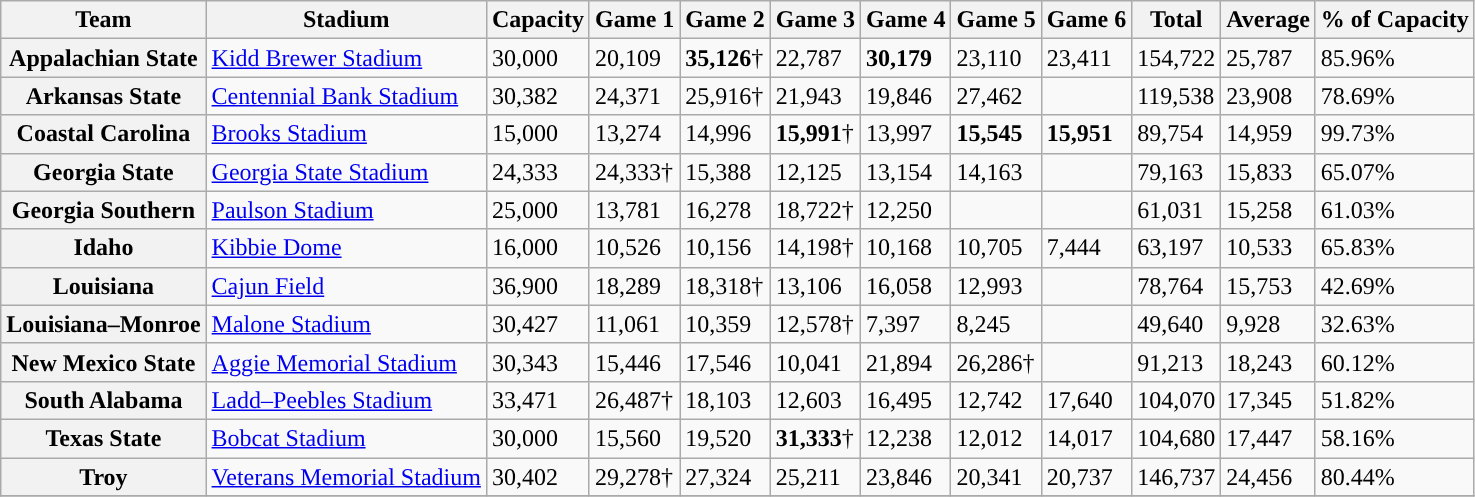<table class="wikitable sortable">
<tr>
<th>Team</th>
<th>Stadium</th>
<th>Capacity</th>
<th>Game 1</th>
<th>Game 2</th>
<th>Game 3</th>
<th>Game 4</th>
<th>Game 5</th>
<th>Game 6</th>
<th>Total</th>
<th>Average</th>
<th>% of Capacity</th>
</tr>
<tr>
<th>Appalachian State</th>
<td><a href='#'>Kidd Brewer Stadium</a></td>
<td>30,000</td>
<td>20,109</td>
<td><strong>35,126</strong>†</td>
<td>22,787</td>
<td><strong>30,179</strong></td>
<td>23,110</td>
<td>23,411</td>
<td>154,722</td>
<td>25,787</td>
<td>85.96%</td>
</tr>
<tr>
<th>Arkansas State</th>
<td><a href='#'>Centennial Bank Stadium</a></td>
<td>30,382</td>
<td>24,371</td>
<td>25,916†</td>
<td>21,943</td>
<td>19,846</td>
<td>27,462</td>
<td></td>
<td>119,538</td>
<td>23,908</td>
<td>78.69%</td>
</tr>
<tr>
<th>Coastal Carolina</th>
<td><a href='#'>Brooks Stadium</a></td>
<td>15,000</td>
<td>13,274</td>
<td>14,996</td>
<td><strong>15,991</strong>†</td>
<td>13,997</td>
<td><strong>15,545</strong></td>
<td><strong>15,951</strong></td>
<td>89,754</td>
<td>14,959</td>
<td>99.73%</td>
</tr>
<tr>
<th>Georgia State</th>
<td><a href='#'>Georgia State Stadium</a></td>
<td>24,333</td>
<td>24,333†</td>
<td>15,388</td>
<td>12,125</td>
<td>13,154</td>
<td>14,163</td>
<td></td>
<td>79,163</td>
<td>15,833</td>
<td>65.07%</td>
</tr>
<tr>
<th>Georgia Southern</th>
<td><a href='#'>Paulson Stadium</a></td>
<td>25,000</td>
<td>13,781</td>
<td>16,278</td>
<td>18,722†</td>
<td>12,250</td>
<td></td>
<td></td>
<td>61,031</td>
<td>15,258</td>
<td>61.03%</td>
</tr>
<tr>
<th>Idaho</th>
<td><a href='#'>Kibbie Dome</a></td>
<td>16,000</td>
<td>10,526</td>
<td>10,156</td>
<td>14,198†</td>
<td>10,168</td>
<td>10,705</td>
<td>7,444</td>
<td>63,197</td>
<td>10,533</td>
<td>65.83%</td>
</tr>
<tr>
<th>Louisiana</th>
<td><a href='#'>Cajun Field</a></td>
<td>36,900</td>
<td>18,289</td>
<td>18,318†</td>
<td>13,106</td>
<td>16,058</td>
<td>12,993</td>
<td></td>
<td>78,764</td>
<td>15,753</td>
<td>42.69%</td>
</tr>
<tr>
<th>Louisiana–Monroe</th>
<td><a href='#'>Malone Stadium</a></td>
<td>30,427</td>
<td>11,061</td>
<td>10,359</td>
<td>12,578†</td>
<td>7,397</td>
<td>8,245</td>
<td></td>
<td>49,640</td>
<td>9,928</td>
<td>32.63%</td>
</tr>
<tr>
<th>New Mexico State</th>
<td><a href='#'>Aggie Memorial Stadium</a></td>
<td>30,343</td>
<td>15,446</td>
<td>17,546</td>
<td>10,041</td>
<td>21,894</td>
<td>26,286†</td>
<td></td>
<td>91,213</td>
<td>18,243</td>
<td>60.12%</td>
</tr>
<tr>
<th>South Alabama</th>
<td><a href='#'>Ladd–Peebles Stadium</a></td>
<td>33,471</td>
<td>26,487†</td>
<td>18,103</td>
<td>12,603</td>
<td>16,495</td>
<td>12,742</td>
<td>17,640</td>
<td>104,070</td>
<td>17,345</td>
<td>51.82%</td>
</tr>
<tr>
<th>Texas State</th>
<td><a href='#'>Bobcat Stadium</a></td>
<td>30,000</td>
<td>15,560</td>
<td>19,520</td>
<td><strong>31,333</strong>†</td>
<td>12,238</td>
<td>12,012</td>
<td>14,017</td>
<td>104,680</td>
<td>17,447</td>
<td>58.16%</td>
</tr>
<tr>
<th>Troy</th>
<td><a href='#'>Veterans Memorial Stadium</a></td>
<td>30,402</td>
<td>29,278†</td>
<td>27,324</td>
<td>25,211</td>
<td>23,846</td>
<td>20,341</td>
<td>20,737</td>
<td>146,737</td>
<td>24,456</td>
<td>80.44%</td>
</tr>
<tr>
</tr>
</table>
